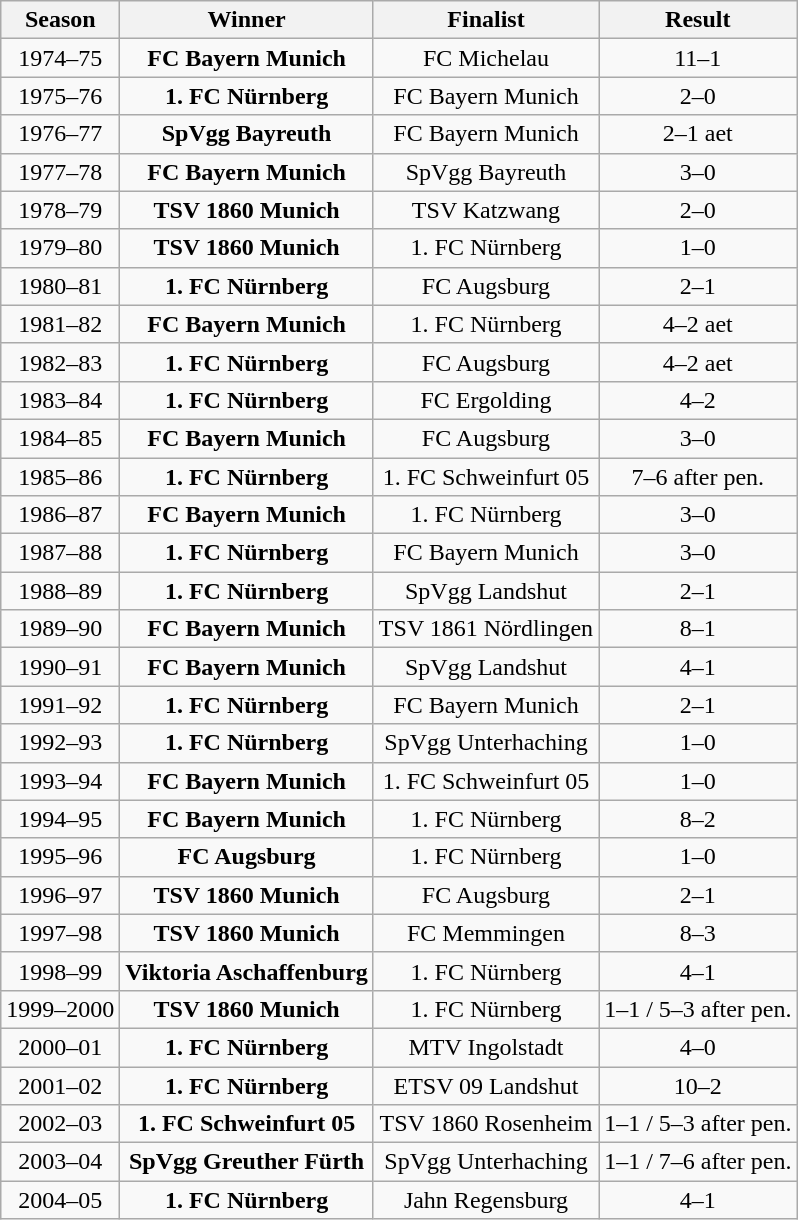<table class="wikitable">
<tr>
<th>Season</th>
<th>Winner</th>
<th>Finalist</th>
<th>Result</th>
</tr>
<tr align="center">
<td>1974–75</td>
<td><strong>FC Bayern Munich</strong></td>
<td>FC Michelau</td>
<td>11–1</td>
</tr>
<tr align="center">
<td>1975–76</td>
<td><strong>1. FC Nürnberg</strong></td>
<td>FC Bayern Munich</td>
<td>2–0</td>
</tr>
<tr align="center">
<td>1976–77</td>
<td><strong>SpVgg Bayreuth</strong></td>
<td>FC Bayern Munich</td>
<td>2–1 aet</td>
</tr>
<tr align="center">
<td>1977–78</td>
<td><strong>FC Bayern Munich</strong></td>
<td>SpVgg Bayreuth</td>
<td>3–0</td>
</tr>
<tr align="center">
<td>1978–79</td>
<td><strong>TSV 1860 Munich</strong></td>
<td>TSV Katzwang</td>
<td>2–0</td>
</tr>
<tr align="center">
<td>1979–80</td>
<td><strong>TSV 1860 Munich</strong></td>
<td>1. FC Nürnberg</td>
<td>1–0</td>
</tr>
<tr align="center">
<td>1980–81</td>
<td><strong>1. FC Nürnberg</strong></td>
<td>FC Augsburg</td>
<td>2–1</td>
</tr>
<tr align="center">
<td>1981–82</td>
<td><strong>FC Bayern Munich</strong></td>
<td>1. FC Nürnberg</td>
<td>4–2 aet</td>
</tr>
<tr align="center">
<td>1982–83</td>
<td><strong>1. FC Nürnberg</strong></td>
<td>FC Augsburg</td>
<td>4–2 aet</td>
</tr>
<tr align="center">
<td>1983–84</td>
<td><strong>1. FC Nürnberg</strong></td>
<td>FC Ergolding</td>
<td>4–2</td>
</tr>
<tr align="center">
<td>1984–85</td>
<td><strong>FC Bayern Munich</strong></td>
<td>FC Augsburg</td>
<td>3–0</td>
</tr>
<tr align="center">
<td>1985–86</td>
<td><strong>1. FC Nürnberg</strong></td>
<td>1. FC Schweinfurt 05</td>
<td>7–6 after pen.</td>
</tr>
<tr align="center">
<td>1986–87</td>
<td><strong>FC Bayern Munich</strong></td>
<td>1. FC Nürnberg</td>
<td>3–0</td>
</tr>
<tr align="center">
<td>1987–88</td>
<td><strong>1. FC Nürnberg</strong></td>
<td>FC Bayern Munich</td>
<td>3–0</td>
</tr>
<tr align="center">
<td>1988–89</td>
<td><strong>1. FC Nürnberg</strong></td>
<td>SpVgg Landshut</td>
<td>2–1</td>
</tr>
<tr align="center">
<td>1989–90</td>
<td><strong>FC Bayern Munich</strong></td>
<td>TSV 1861 Nördlingen</td>
<td>8–1</td>
</tr>
<tr align="center">
<td>1990–91</td>
<td><strong>FC Bayern Munich</strong></td>
<td>SpVgg Landshut</td>
<td>4–1</td>
</tr>
<tr align="center">
<td>1991–92</td>
<td><strong>1. FC Nürnberg</strong></td>
<td>FC Bayern Munich</td>
<td>2–1</td>
</tr>
<tr align="center">
<td>1992–93</td>
<td><strong>1. FC Nürnberg</strong></td>
<td>SpVgg Unterhaching</td>
<td>1–0</td>
</tr>
<tr align="center">
<td>1993–94</td>
<td><strong>FC Bayern Munich</strong></td>
<td>1. FC Schweinfurt 05</td>
<td>1–0</td>
</tr>
<tr align="center">
<td>1994–95</td>
<td><strong>FC Bayern Munich</strong></td>
<td>1. FC Nürnberg</td>
<td>8–2</td>
</tr>
<tr align="center">
<td>1995–96</td>
<td><strong>FC Augsburg</strong></td>
<td>1. FC Nürnberg</td>
<td>1–0</td>
</tr>
<tr align="center">
<td>1996–97</td>
<td><strong>TSV 1860 Munich</strong></td>
<td>FC Augsburg</td>
<td>2–1</td>
</tr>
<tr align="center">
<td>1997–98</td>
<td><strong>TSV 1860 Munich</strong></td>
<td>FC Memmingen</td>
<td>8–3</td>
</tr>
<tr align="center">
<td>1998–99</td>
<td><strong>Viktoria Aschaffenburg</strong></td>
<td>1. FC Nürnberg</td>
<td>4–1</td>
</tr>
<tr align="center">
<td>1999–2000</td>
<td><strong>TSV 1860 Munich</strong></td>
<td>1. FC Nürnberg</td>
<td>1–1 / 5–3 after pen.</td>
</tr>
<tr align="center">
<td>2000–01</td>
<td><strong>1. FC Nürnberg</strong></td>
<td>MTV Ingolstadt</td>
<td>4–0</td>
</tr>
<tr align="center">
<td>2001–02</td>
<td><strong>1. FC Nürnberg</strong></td>
<td>ETSV 09 Landshut</td>
<td>10–2</td>
</tr>
<tr align="center">
<td>2002–03</td>
<td><strong>1. FC Schweinfurt 05</strong></td>
<td>TSV 1860 Rosenheim</td>
<td>1–1 / 5–3 after pen.</td>
</tr>
<tr align="center">
<td>2003–04</td>
<td><strong>SpVgg Greuther Fürth</strong></td>
<td>SpVgg Unterhaching</td>
<td>1–1 / 7–6 after pen.</td>
</tr>
<tr align="center">
<td>2004–05</td>
<td><strong>1. FC Nürnberg</strong></td>
<td>Jahn Regensburg</td>
<td>4–1</td>
</tr>
</table>
